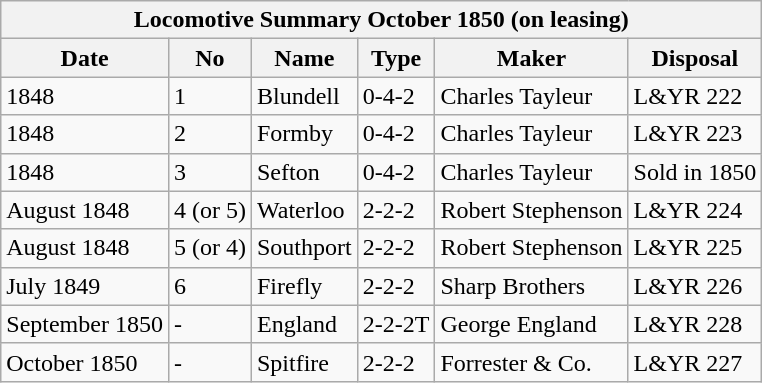<table class="wikitable mw-collapsible mw-collapsed">
<tr>
<th colspan="6" style="text-align: center;">Locomotive Summary October 1850 (on leasing)</th>
</tr>
<tr>
<th>Date</th>
<th>No</th>
<th>Name</th>
<th>Type</th>
<th>Maker</th>
<th>Disposal</th>
</tr>
<tr>
<td>1848</td>
<td>1</td>
<td>Blundell</td>
<td>0-4-2</td>
<td>Charles Tayleur</td>
<td>L&YR 222</td>
</tr>
<tr>
<td>1848</td>
<td>2</td>
<td>Formby</td>
<td>0-4-2</td>
<td>Charles Tayleur</td>
<td>L&YR 223</td>
</tr>
<tr>
<td>1848</td>
<td>3</td>
<td>Sefton</td>
<td>0-4-2</td>
<td>Charles Tayleur</td>
<td>Sold in 1850</td>
</tr>
<tr>
<td>August 1848</td>
<td>4 (or 5)</td>
<td>Waterloo</td>
<td>2-2-2</td>
<td>Robert Stephenson</td>
<td>L&YR 224</td>
</tr>
<tr>
<td>August 1848</td>
<td>5 (or 4)</td>
<td>Southport</td>
<td>2-2-2</td>
<td>Robert Stephenson</td>
<td>L&YR 225</td>
</tr>
<tr>
<td>July 1849</td>
<td>6</td>
<td>Firefly</td>
<td>2-2-2</td>
<td>Sharp Brothers</td>
<td>L&YR 226</td>
</tr>
<tr>
<td>September 1850</td>
<td>-</td>
<td>England</td>
<td>2-2-2T</td>
<td>George England</td>
<td>L&YR 228</td>
</tr>
<tr>
<td>October 1850</td>
<td>-</td>
<td>Spitfire</td>
<td>2-2-2</td>
<td>Forrester & Co.</td>
<td>L&YR 227</td>
</tr>
</table>
